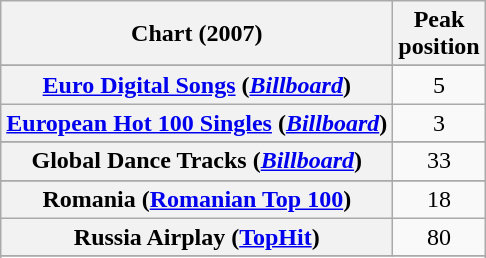<table class="wikitable sortable plainrowheaders">
<tr>
<th scope="col">Chart (2007)</th>
<th scope="col">Peak<br>position</th>
</tr>
<tr>
</tr>
<tr>
</tr>
<tr>
</tr>
<tr>
</tr>
<tr>
</tr>
<tr>
</tr>
<tr>
</tr>
<tr>
</tr>
<tr>
<th scope="row"><a href='#'>Euro Digital Songs</a> (<em><a href='#'>Billboard</a></em>)</th>
<td align="center">5</td>
</tr>
<tr>
<th scope="row"><a href='#'>European Hot 100 Singles</a> (<em><a href='#'>Billboard</a></em>)</th>
<td align="center">3</td>
</tr>
<tr>
</tr>
<tr>
</tr>
<tr>
<th scope="row">Global Dance Tracks (<em><a href='#'>Billboard</a></em>)</th>
<td align="center">33</td>
</tr>
<tr>
</tr>
<tr>
</tr>
<tr>
</tr>
<tr>
</tr>
<tr>
</tr>
<tr>
</tr>
<tr>
</tr>
<tr>
<th scope="row">Romania (<a href='#'>Romanian Top 100</a>)</th>
<td align="center">18</td>
</tr>
<tr>
<th scope="row">Russia Airplay (<a href='#'>TopHit</a>)</th>
<td align="center">80</td>
</tr>
<tr>
</tr>
<tr>
</tr>
<tr>
</tr>
<tr>
</tr>
<tr>
</tr>
<tr>
</tr>
<tr>
</tr>
</table>
